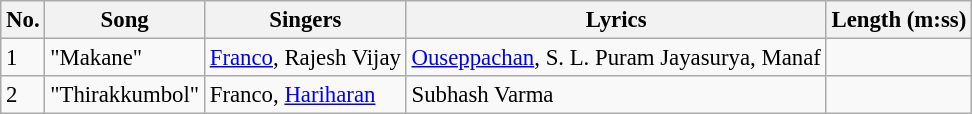<table class="wikitable" style="font-size:95%;">
<tr>
<th>No.</th>
<th>Song</th>
<th>Singers</th>
<th>Lyrics</th>
<th>Length (m:ss)</th>
</tr>
<tr>
<td>1</td>
<td>"Makane"</td>
<td><a href='#'>Franco</a>, Rajesh Vijay</td>
<td><a href='#'>Ouseppachan</a>, S. L. Puram Jayasurya, Manaf</td>
<td></td>
</tr>
<tr>
<td>2</td>
<td>"Thirakkumbol"</td>
<td>Franco, <a href='#'>Hariharan</a></td>
<td>Subhash Varma</td>
<td></td>
</tr>
</table>
